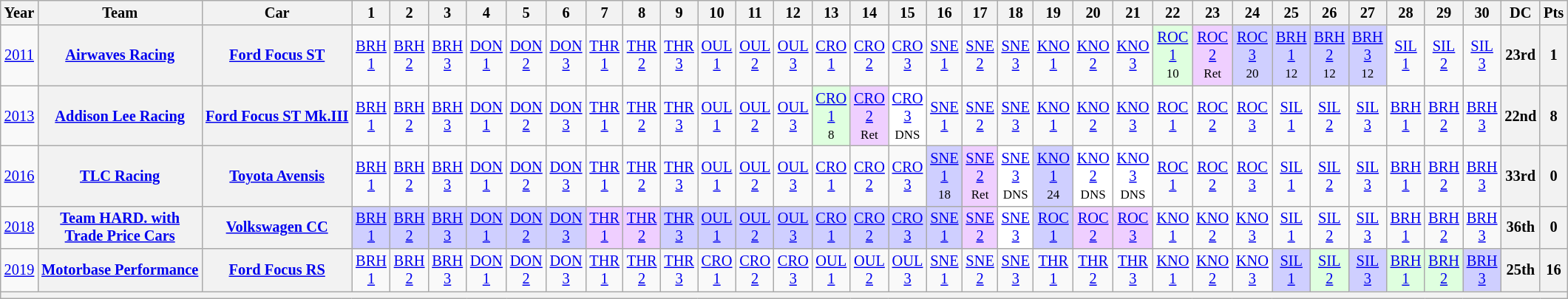<table class="wikitable" style="text-align:center; font-size:85%">
<tr>
<th>Year</th>
<th>Team</th>
<th>Car</th>
<th>1</th>
<th>2</th>
<th>3</th>
<th>4</th>
<th>5</th>
<th>6</th>
<th>7</th>
<th>8</th>
<th>9</th>
<th>10</th>
<th>11</th>
<th>12</th>
<th>13</th>
<th>14</th>
<th>15</th>
<th>16</th>
<th>17</th>
<th>18</th>
<th>19</th>
<th>20</th>
<th>21</th>
<th>22</th>
<th>23</th>
<th>24</th>
<th>25</th>
<th>26</th>
<th>27</th>
<th>28</th>
<th>29</th>
<th>30</th>
<th>DC</th>
<th>Pts</th>
</tr>
<tr>
<td><a href='#'>2011</a></td>
<th nowrap><a href='#'>Airwaves Racing</a></th>
<th nowrap><a href='#'>Ford Focus ST</a></th>
<td><a href='#'>BRH<br>1</a></td>
<td><a href='#'>BRH<br>2</a></td>
<td><a href='#'>BRH<br>3</a></td>
<td><a href='#'>DON<br>1</a></td>
<td><a href='#'>DON<br>2</a></td>
<td><a href='#'>DON<br>3</a></td>
<td><a href='#'>THR<br>1</a></td>
<td><a href='#'>THR<br>2</a></td>
<td><a href='#'>THR<br>3</a></td>
<td><a href='#'>OUL<br>1</a></td>
<td><a href='#'>OUL<br>2</a></td>
<td><a href='#'>OUL<br>3</a></td>
<td><a href='#'>CRO<br>1</a></td>
<td><a href='#'>CRO<br>2</a></td>
<td><a href='#'>CRO<br>3</a></td>
<td><a href='#'>SNE<br>1</a></td>
<td><a href='#'>SNE<br>2</a></td>
<td><a href='#'>SNE<br>3</a></td>
<td><a href='#'>KNO<br>1</a></td>
<td><a href='#'>KNO<br>2</a></td>
<td><a href='#'>KNO<br>3</a></td>
<td style="background:#DFFFDF;"><a href='#'>ROC<br>1</a><br><small>10</small></td>
<td style="background:#EFCFFF;"><a href='#'>ROC<br>2</a><br><small>Ret</small></td>
<td style="background:#CFCFFF;"><a href='#'>ROC<br>3</a><br><small>20</small></td>
<td style="background:#CFCFFF;"><a href='#'>BRH<br>1</a><br><small>12</small></td>
<td style="background:#CFCFFF;"><a href='#'>BRH<br>2</a><br><small>12</small></td>
<td style="background:#CFCFFF;"><a href='#'>BRH<br>3</a><br><small>12</small></td>
<td><a href='#'>SIL<br>1</a></td>
<td><a href='#'>SIL<br>2</a></td>
<td><a href='#'>SIL<br>3</a></td>
<th>23rd</th>
<th>1</th>
</tr>
<tr>
<td><a href='#'>2013</a></td>
<th nowrap><a href='#'>Addison Lee Racing</a></th>
<th nowrap><a href='#'>Ford Focus ST Mk.III</a></th>
<td><a href='#'>BRH<br>1</a></td>
<td><a href='#'>BRH<br>2</a></td>
<td><a href='#'>BRH<br>3</a></td>
<td><a href='#'>DON<br>1</a></td>
<td><a href='#'>DON<br>2</a></td>
<td><a href='#'>DON<br>3</a></td>
<td><a href='#'>THR<br>1</a></td>
<td><a href='#'>THR<br>2</a></td>
<td><a href='#'>THR<br>3</a></td>
<td><a href='#'>OUL<br>1</a></td>
<td><a href='#'>OUL<br>2</a></td>
<td><a href='#'>OUL<br>3</a></td>
<td style="background:#DFFFDF;"><a href='#'>CRO<br>1</a><br><small>8</small></td>
<td style="background:#EFCFFF;"><a href='#'>CRO<br>2</a><br><small>Ret</small></td>
<td style="background:#FFFFFF;"><a href='#'>CRO<br>3</a><br><small>DNS</small></td>
<td><a href='#'>SNE<br>1</a></td>
<td><a href='#'>SNE<br>2</a></td>
<td><a href='#'>SNE<br>3</a></td>
<td><a href='#'>KNO<br>1</a></td>
<td><a href='#'>KNO<br>2</a></td>
<td><a href='#'>KNO<br>3</a></td>
<td><a href='#'>ROC<br>1</a></td>
<td><a href='#'>ROC<br>2</a></td>
<td><a href='#'>ROC<br>3</a></td>
<td><a href='#'>SIL<br>1</a></td>
<td><a href='#'>SIL<br>2</a></td>
<td><a href='#'>SIL<br>3</a></td>
<td><a href='#'>BRH<br>1</a></td>
<td><a href='#'>BRH<br>2</a></td>
<td><a href='#'>BRH<br>3</a></td>
<th>22nd</th>
<th>8</th>
</tr>
<tr>
<td><a href='#'>2016</a></td>
<th nowrap><a href='#'>TLC Racing</a></th>
<th nowrap><a href='#'>Toyota Avensis</a></th>
<td><a href='#'>BRH<br>1</a></td>
<td><a href='#'>BRH<br>2</a></td>
<td><a href='#'>BRH<br>3</a></td>
<td><a href='#'>DON<br>1</a></td>
<td><a href='#'>DON<br>2</a></td>
<td><a href='#'>DON<br>3</a></td>
<td><a href='#'>THR<br>1</a></td>
<td><a href='#'>THR<br>2</a></td>
<td><a href='#'>THR<br>3</a></td>
<td><a href='#'>OUL<br>1</a></td>
<td><a href='#'>OUL<br>2</a></td>
<td><a href='#'>OUL<br>3</a></td>
<td><a href='#'>CRO<br>1</a></td>
<td><a href='#'>CRO<br>2</a></td>
<td><a href='#'>CRO<br>3</a></td>
<td style="background:#CFCFFF;"><a href='#'>SNE<br>1</a><br><small>18</small></td>
<td style="background:#EFCFFF;"><a href='#'>SNE<br>2</a><br><small>Ret</small></td>
<td style="background:#FFFFFF;"><a href='#'>SNE<br>3</a><br><small>DNS</small></td>
<td style="background:#CFCFFF;"><a href='#'>KNO<br>1</a><br><small>24</small></td>
<td style="background:#FFFFFF;"><a href='#'>KNO<br>2</a><br><small>DNS</small></td>
<td style="background:#FFFFFF;"><a href='#'>KNO<br>3</a><br><small>DNS</small></td>
<td><a href='#'>ROC<br>1</a></td>
<td><a href='#'>ROC<br>2</a></td>
<td><a href='#'>ROC<br>3</a></td>
<td><a href='#'>SIL<br>1</a></td>
<td><a href='#'>SIL<br>2</a></td>
<td><a href='#'>SIL<br>3</a></td>
<td><a href='#'>BRH<br>1</a></td>
<td><a href='#'>BRH<br>2</a></td>
<td><a href='#'>BRH<br>3</a></td>
<th>33rd</th>
<th>0</th>
</tr>
<tr>
<td><a href='#'>2018</a></td>
<th nowrap><a href='#'>Team HARD. with<br>Trade Price Cars</a></th>
<th nowrap><a href='#'>Volkswagen CC</a></th>
<td style="background:#CFCFFF;"><a href='#'>BRH<br>1</a><br></td>
<td style="background:#CFCFFF;"><a href='#'>BRH<br>2</a><br></td>
<td style="background:#CFCFFF;"><a href='#'>BRH<br>3</a><br></td>
<td style="background:#CFCFFF;"><a href='#'>DON<br>1</a><br></td>
<td style="background:#CFCFFF;"><a href='#'>DON<br>2</a><br></td>
<td style="background:#CFCFFF;"><a href='#'>DON<br>3</a><br></td>
<td style="background:#EFCFFF;"><a href='#'>THR<br>1</a><br></td>
<td style="background:#EFCFFF;"><a href='#'>THR<br>2</a><br></td>
<td style="background:#CFCFFF;"><a href='#'>THR<br>3</a><br></td>
<td style="background:#CFCFFF;"><a href='#'>OUL<br>1</a><br></td>
<td style="background:#CFCFFF;"><a href='#'>OUL<br>2</a><br></td>
<td style="background:#CFCFFF;"><a href='#'>OUL<br>3</a><br></td>
<td style="background:#CFCFFF;"><a href='#'>CRO<br>1</a><br></td>
<td style="background:#CFCFFF;"><a href='#'>CRO<br>2</a><br></td>
<td style="background:#CFCFFF;"><a href='#'>CRO<br>3</a><br></td>
<td style="background:#CFCFFF;"><a href='#'>SNE<br>1</a><br></td>
<td style="background:#EFCFFF;"><a href='#'>SNE<br>2</a><br></td>
<td style="background:#FFFFFF;"><a href='#'>SNE<br>3</a><br></td>
<td style="background:#CFCFFF;"><a href='#'>ROC<br>1</a><br></td>
<td style="background:#EFCFFF;"><a href='#'>ROC<br>2</a><br></td>
<td style="background:#EFCFFF;"><a href='#'>ROC<br>3</a><br></td>
<td><a href='#'>KNO<br>1</a></td>
<td><a href='#'>KNO<br>2</a></td>
<td><a href='#'>KNO<br>3</a></td>
<td><a href='#'>SIL<br>1</a></td>
<td><a href='#'>SIL<br>2</a></td>
<td><a href='#'>SIL<br>3</a></td>
<td><a href='#'>BRH<br>1</a></td>
<td><a href='#'>BRH<br>2</a></td>
<td><a href='#'>BRH<br>3</a></td>
<th>36th</th>
<th>0</th>
</tr>
<tr>
<td><a href='#'>2019</a></td>
<th nowrap><a href='#'>Motorbase Performance</a></th>
<th nowrap><a href='#'>Ford Focus RS</a></th>
<td><a href='#'>BRH<br>1</a></td>
<td><a href='#'>BRH<br>2</a></td>
<td><a href='#'>BRH<br>3</a></td>
<td><a href='#'>DON<br>1</a></td>
<td><a href='#'>DON<br>2</a></td>
<td><a href='#'>DON<br>3</a></td>
<td><a href='#'>THR<br>1</a></td>
<td><a href='#'>THR<br>2</a></td>
<td><a href='#'>THR<br>3</a></td>
<td><a href='#'>CRO<br>1</a></td>
<td><a href='#'>CRO<br>2</a></td>
<td><a href='#'>CRO<br>3</a></td>
<td><a href='#'>OUL<br>1</a></td>
<td><a href='#'>OUL<br>2</a></td>
<td><a href='#'>OUL<br>3</a></td>
<td><a href='#'>SNE<br>1</a></td>
<td><a href='#'>SNE<br>2</a></td>
<td><a href='#'>SNE<br>3</a></td>
<td><a href='#'>THR<br>1</a></td>
<td><a href='#'>THR<br>2</a></td>
<td><a href='#'>THR<br>3</a></td>
<td><a href='#'>KNO<br>1</a></td>
<td><a href='#'>KNO<br>2</a></td>
<td><a href='#'>KNO<br>3</a></td>
<td style="background:#CFCFFF;"><a href='#'>SIL<br>1</a><br></td>
<td style="background:#DFFFDF;"><a href='#'>SIL<br>2</a><br></td>
<td style="background:#CFCFFF;"><a href='#'>SIL<br>3</a><br></td>
<td style="background:#DFFFDF;"><a href='#'>BRH<br>1</a><br></td>
<td style="background:#DFFFDF;"><a href='#'>BRH<br>2</a><br></td>
<td style="background:#CFCFFF;"><a href='#'>BRH<br>3</a><br></td>
<th>25th</th>
<th>16</th>
</tr>
<tr>
<th colspan="35"></th>
</tr>
</table>
